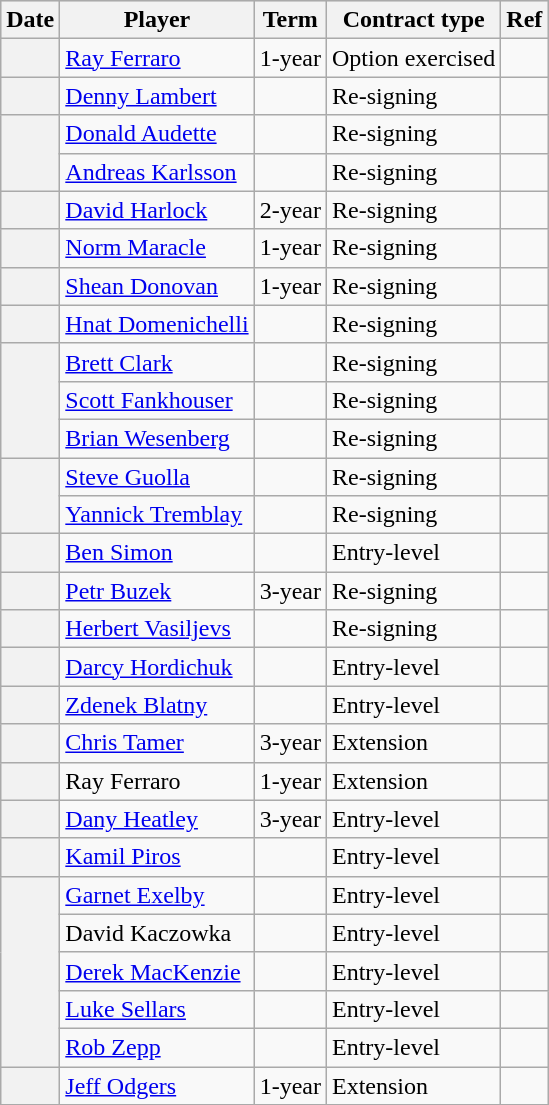<table class="wikitable plainrowheaders">
<tr style="background:#ddd; text-align:center;">
<th>Date</th>
<th>Player</th>
<th>Term</th>
<th>Contract type</th>
<th>Ref</th>
</tr>
<tr>
<th scope="row"></th>
<td><a href='#'>Ray Ferraro</a></td>
<td>1-year</td>
<td>Option exercised</td>
<td></td>
</tr>
<tr>
<th scope="row"></th>
<td><a href='#'>Denny Lambert</a></td>
<td></td>
<td>Re-signing</td>
<td></td>
</tr>
<tr>
<th scope="row" rowspan=2></th>
<td><a href='#'>Donald Audette</a></td>
<td></td>
<td>Re-signing</td>
<td></td>
</tr>
<tr>
<td><a href='#'>Andreas Karlsson</a></td>
<td></td>
<td>Re-signing</td>
<td></td>
</tr>
<tr>
<th scope="row"></th>
<td><a href='#'>David Harlock</a></td>
<td>2-year</td>
<td>Re-signing</td>
<td></td>
</tr>
<tr>
<th scope="row"></th>
<td><a href='#'>Norm Maracle</a></td>
<td>1-year</td>
<td>Re-signing</td>
<td></td>
</tr>
<tr>
<th scope="row"></th>
<td><a href='#'>Shean Donovan</a></td>
<td>1-year</td>
<td>Re-signing</td>
<td></td>
</tr>
<tr>
<th scope="row"></th>
<td><a href='#'>Hnat Domenichelli</a></td>
<td></td>
<td>Re-signing</td>
<td></td>
</tr>
<tr>
<th scope="row" rowspan=3></th>
<td><a href='#'>Brett Clark</a></td>
<td></td>
<td>Re-signing</td>
<td></td>
</tr>
<tr>
<td><a href='#'>Scott Fankhouser</a></td>
<td></td>
<td>Re-signing</td>
<td></td>
</tr>
<tr>
<td><a href='#'>Brian Wesenberg</a></td>
<td></td>
<td>Re-signing</td>
<td></td>
</tr>
<tr>
<th scope="row" rowspan=2></th>
<td><a href='#'>Steve Guolla</a></td>
<td></td>
<td>Re-signing</td>
<td></td>
</tr>
<tr>
<td><a href='#'>Yannick Tremblay</a></td>
<td></td>
<td>Re-signing</td>
<td></td>
</tr>
<tr>
<th scope="row"></th>
<td><a href='#'>Ben Simon</a></td>
<td></td>
<td>Entry-level</td>
<td></td>
</tr>
<tr>
<th scope="row"></th>
<td><a href='#'>Petr Buzek</a></td>
<td>3-year</td>
<td>Re-signing</td>
<td></td>
</tr>
<tr>
<th scope="row"></th>
<td><a href='#'>Herbert Vasiljevs</a></td>
<td></td>
<td>Re-signing</td>
<td></td>
</tr>
<tr>
<th scope="row"></th>
<td><a href='#'>Darcy Hordichuk</a></td>
<td></td>
<td>Entry-level</td>
<td></td>
</tr>
<tr>
<th scope="row"></th>
<td><a href='#'>Zdenek Blatny</a></td>
<td></td>
<td>Entry-level</td>
<td></td>
</tr>
<tr>
<th scope="row"></th>
<td><a href='#'>Chris Tamer</a></td>
<td>3-year</td>
<td>Extension</td>
<td></td>
</tr>
<tr>
<th scope="row"></th>
<td>Ray Ferraro</td>
<td>1-year</td>
<td>Extension</td>
<td></td>
</tr>
<tr>
<th scope="row"></th>
<td><a href='#'>Dany Heatley</a></td>
<td>3-year</td>
<td>Entry-level</td>
<td></td>
</tr>
<tr>
<th scope="row"></th>
<td><a href='#'>Kamil Piros</a></td>
<td></td>
<td>Entry-level</td>
<td></td>
</tr>
<tr>
<th scope="row" rowspan=5></th>
<td><a href='#'>Garnet Exelby</a></td>
<td></td>
<td>Entry-level</td>
<td></td>
</tr>
<tr>
<td>David Kaczowka</td>
<td></td>
<td>Entry-level</td>
<td></td>
</tr>
<tr>
<td><a href='#'>Derek MacKenzie</a></td>
<td></td>
<td>Entry-level</td>
<td></td>
</tr>
<tr>
<td><a href='#'>Luke Sellars</a></td>
<td></td>
<td>Entry-level</td>
<td></td>
</tr>
<tr>
<td><a href='#'>Rob Zepp</a></td>
<td></td>
<td>Entry-level</td>
<td></td>
</tr>
<tr>
<th scope="row"></th>
<td><a href='#'>Jeff Odgers</a></td>
<td>1-year</td>
<td>Extension</td>
<td></td>
</tr>
</table>
